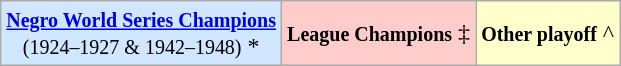<table class="wikitable">
<tr>
<td align="center" bgcolor="#D0E7FF"><small><strong><a href='#'>Negro World Series Champions</a></strong><br>(1924–1927 & 1942–1948)</small> *</td>
<td align="center" bgcolor="#FFCCCC"><small><strong>League Champions</strong></small> ‡</td>
<td align="center" bgcolor="#FFFFCC"><small><strong>Other playoff</strong></small> ^</td>
</tr>
</table>
